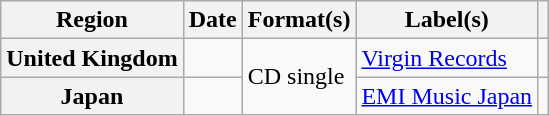<table class="wikitable plainrowheaders">
<tr>
<th scope="col">Region</th>
<th scope="col">Date</th>
<th scope="col">Format(s)</th>
<th scope="col">Label(s)</th>
<th scope="col"></th>
</tr>
<tr>
<th scope="row">United Kingdom</th>
<td></td>
<td rowspan="2">CD single</td>
<td><a href='#'>Virgin Records</a></td>
<td></td>
</tr>
<tr>
<th scope="row">Japan</th>
<td></td>
<td><a href='#'>EMI Music Japan</a></td>
<td></td>
</tr>
</table>
